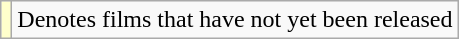<table class="wikitable">
<tr>
<td style="background:#FFFFCC;"></td>
<td>Denotes films that have not yet been released</td>
</tr>
</table>
